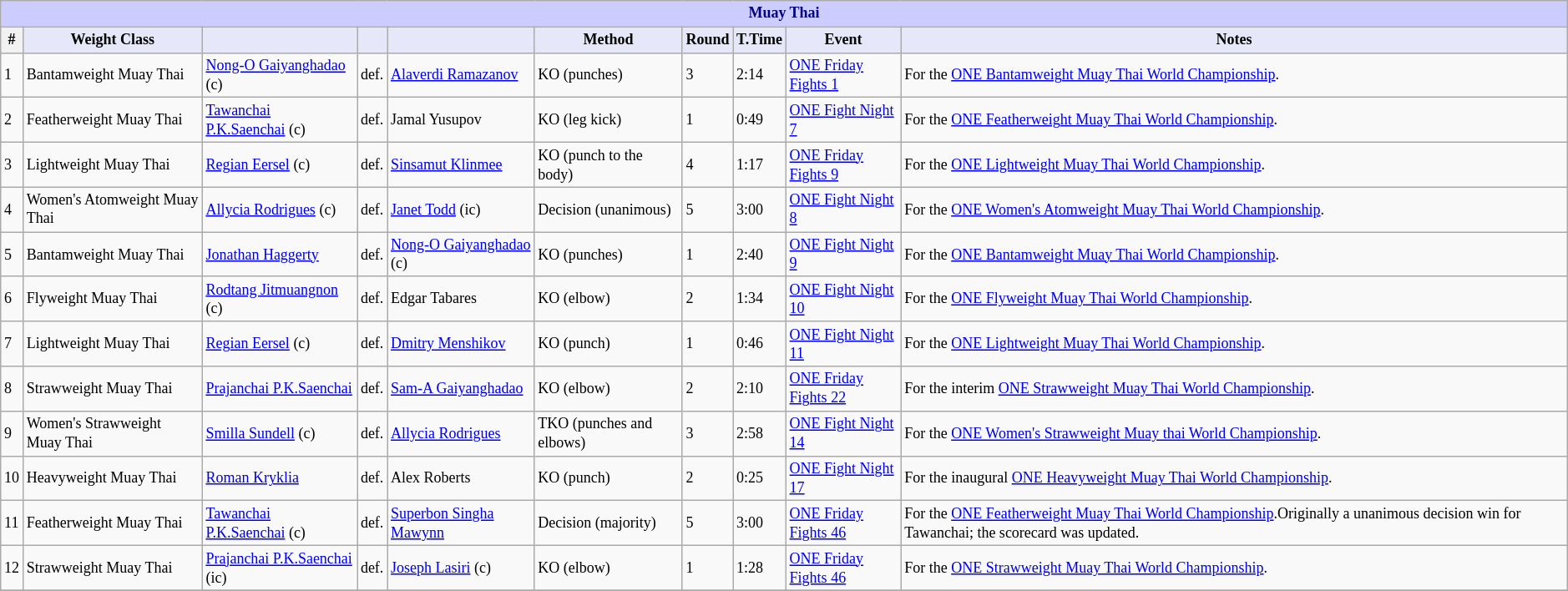<table class="wikitable" style="font-size: 75%;">
<tr>
<th colspan="10" style="background-color: #ccf; color: #000080; text-align: center;"><strong>Muay Thai</strong></th>
</tr>
<tr>
<th scope="col">#</th>
<th colspan="1" style="background-color: #E6E8FA; color: #000000; text-align: center;">Weight Class</th>
<th colspan="1" style="background-color: #E6E8FA; color: #000000; text-align: center;"></th>
<th colspan="1" style="background-color: #E6E8FA; color: #000000; text-align: center;"></th>
<th colspan="1" style="background-color: #E6E8FA; color: #000000; text-align: center;"></th>
<th colspan="1" style="background-color: #E6E8FA; color: #000000; text-align: center;">Method</th>
<th colspan="1" style="background-color: #E6E8FA; color: #000000; text-align: center;">Round</th>
<th colspan="1" style="background-color: #E6E8FA; color: #000000; text-align: center;">T.Time</th>
<th colspan="1" style="background-color: #E6E8FA; color: #000000; text-align: center;">Event</th>
<th colspan="1" style="background-color: #E6E8FA; color: #000000; text-align: center;">Notes</th>
</tr>
<tr>
<td>1</td>
<td>Bantamweight Muay Thai</td>
<td><a href='#'>Nong-O Gaiyanghadao</a> (c)</td>
<td>def.</td>
<td><a href='#'>Alaverdi Ramazanov</a></td>
<td>KO (punches)</td>
<td>3</td>
<td>2:14</td>
<td><a href='#'>ONE Friday Fights 1</a></td>
<td>For the <a href='#'>ONE Bantamweight Muay Thai World Championship</a>.</td>
</tr>
<tr>
<td>2</td>
<td>Featherweight Muay Thai</td>
<td><a href='#'>Tawanchai P.K.Saenchai</a> (c)</td>
<td>def.</td>
<td>Jamal Yusupov</td>
<td>KO (leg kick)</td>
<td>1</td>
<td>0:49</td>
<td><a href='#'>ONE Fight Night 7</a></td>
<td>For the <a href='#'>ONE Featherweight Muay Thai World Championship</a>.</td>
</tr>
<tr>
<td>3</td>
<td>Lightweight Muay Thai</td>
<td><a href='#'>Regian Eersel</a> (c)</td>
<td>def.</td>
<td><a href='#'>Sinsamut Klinmee</a></td>
<td>KO (punch to the body)</td>
<td>4</td>
<td>1:17</td>
<td><a href='#'>ONE Friday Fights 9</a></td>
<td>For the <a href='#'>ONE Lightweight Muay Thai World Championship</a>.</td>
</tr>
<tr>
<td>4</td>
<td>Women's Atomweight Muay Thai</td>
<td><a href='#'>Allycia Rodrigues</a> (c)</td>
<td>def.</td>
<td><a href='#'>Janet Todd</a> (ic)</td>
<td>Decision (unanimous)</td>
<td>5</td>
<td>3:00</td>
<td><a href='#'>ONE Fight Night 8</a></td>
<td>For the <a href='#'>ONE Women's Atomweight Muay Thai World Championship</a>.</td>
</tr>
<tr>
<td>5</td>
<td>Bantamweight Muay Thai</td>
<td><a href='#'>Jonathan Haggerty</a></td>
<td>def.</td>
<td><a href='#'>Nong-O Gaiyanghadao</a> (c)</td>
<td>KO (punches)</td>
<td>1</td>
<td>2:40</td>
<td><a href='#'>ONE Fight Night 9</a></td>
<td>For the <a href='#'>ONE Bantamweight Muay Thai World Championship</a>.</td>
</tr>
<tr>
<td>6</td>
<td>Flyweight Muay Thai</td>
<td><a href='#'>Rodtang Jitmuangnon</a> (c)</td>
<td>def.</td>
<td>Edgar Tabares</td>
<td>KO (elbow)</td>
<td>2</td>
<td>1:34</td>
<td><a href='#'>ONE Fight Night 10</a></td>
<td>For the <a href='#'>ONE Flyweight Muay Thai World Championship</a>.</td>
</tr>
<tr>
<td>7</td>
<td>Lightweight Muay Thai</td>
<td><a href='#'>Regian Eersel</a> (c)</td>
<td>def.</td>
<td><a href='#'>Dmitry Menshikov</a></td>
<td>KO (punch)</td>
<td>1</td>
<td>0:46</td>
<td><a href='#'>ONE Fight Night 11</a></td>
<td>For the <a href='#'>ONE Lightweight Muay Thai World Championship</a>.</td>
</tr>
<tr>
<td>8</td>
<td>Strawweight Muay Thai</td>
<td><a href='#'>Prajanchai P.K.Saenchai</a></td>
<td>def.</td>
<td><a href='#'>Sam-A Gaiyanghadao</a></td>
<td>KO (elbow)</td>
<td>2</td>
<td>2:10</td>
<td><a href='#'>ONE Friday Fights 22</a></td>
<td>For the interim <a href='#'>ONE Strawweight Muay Thai World Championship</a>.</td>
</tr>
<tr>
<td>9</td>
<td>Women's Strawweight Muay Thai</td>
<td><a href='#'>Smilla Sundell</a> (c)</td>
<td>def.</td>
<td><a href='#'>Allycia Rodrigues</a></td>
<td>TKO (punches and elbows)</td>
<td>3</td>
<td>2:58</td>
<td><a href='#'>ONE Fight Night 14</a></td>
<td>For the <a href='#'>ONE Women's Strawweight Muay thai World Championship</a>.</td>
</tr>
<tr>
<td>10</td>
<td>Heavyweight Muay Thai</td>
<td><a href='#'>Roman Kryklia</a></td>
<td>def.</td>
<td>Alex Roberts</td>
<td>KO (punch)</td>
<td>2</td>
<td>0:25</td>
<td><a href='#'>ONE Fight Night 17</a></td>
<td>For the inaugural <a href='#'>ONE Heavyweight Muay Thai World Championship</a>.</td>
</tr>
<tr>
<td>11</td>
<td>Featherweight Muay Thai</td>
<td><a href='#'>Tawanchai P.K.Saenchai</a> (c)</td>
<td>def.</td>
<td><a href='#'>Superbon Singha Mawynn</a></td>
<td>Decision (majority)</td>
<td>5</td>
<td>3:00</td>
<td><a href='#'>ONE Friday Fights 46</a></td>
<td>For the <a href='#'>ONE Featherweight Muay Thai World Championship</a>.Originally a unanimous decision win for Tawanchai; the scorecard was updated.</td>
</tr>
<tr>
<td>12</td>
<td>Strawweight Muay Thai</td>
<td><a href='#'>Prajanchai P.K.Saenchai</a> (ic)</td>
<td>def.</td>
<td><a href='#'>Joseph Lasiri</a> (c)</td>
<td>KO (elbow)</td>
<td>1</td>
<td>1:28</td>
<td><a href='#'>ONE Friday Fights 46</a></td>
<td>For the <a href='#'>ONE Strawweight Muay Thai World Championship</a>.</td>
</tr>
<tr>
</tr>
</table>
